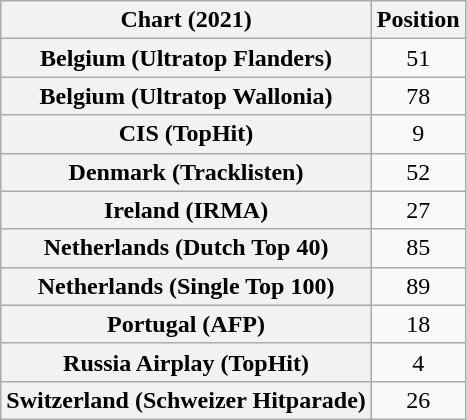<table class="wikitable sortable plainrowheaders" style="text-align:center">
<tr>
<th scope="col">Chart (2021)</th>
<th scope="col">Position</th>
</tr>
<tr>
<th scope="row">Belgium (Ultratop Flanders)</th>
<td>51</td>
</tr>
<tr>
<th scope="row">Belgium (Ultratop Wallonia)</th>
<td>78</td>
</tr>
<tr>
<th scope="row">CIS (TopHit)</th>
<td>9</td>
</tr>
<tr>
<th scope="row">Denmark (Tracklisten)</th>
<td>52</td>
</tr>
<tr>
<th scope="row">Ireland (IRMA)</th>
<td>27</td>
</tr>
<tr>
<th scope="row">Netherlands (Dutch Top 40)</th>
<td>85</td>
</tr>
<tr>
<th scope="row">Netherlands (Single Top 100)</th>
<td>89</td>
</tr>
<tr>
<th scope="row">Portugal (AFP)</th>
<td>18</td>
</tr>
<tr>
<th scope="row">Russia Airplay (TopHit)</th>
<td>4</td>
</tr>
<tr>
<th scope="row">Switzerland (Schweizer Hitparade)</th>
<td>26</td>
</tr>
</table>
